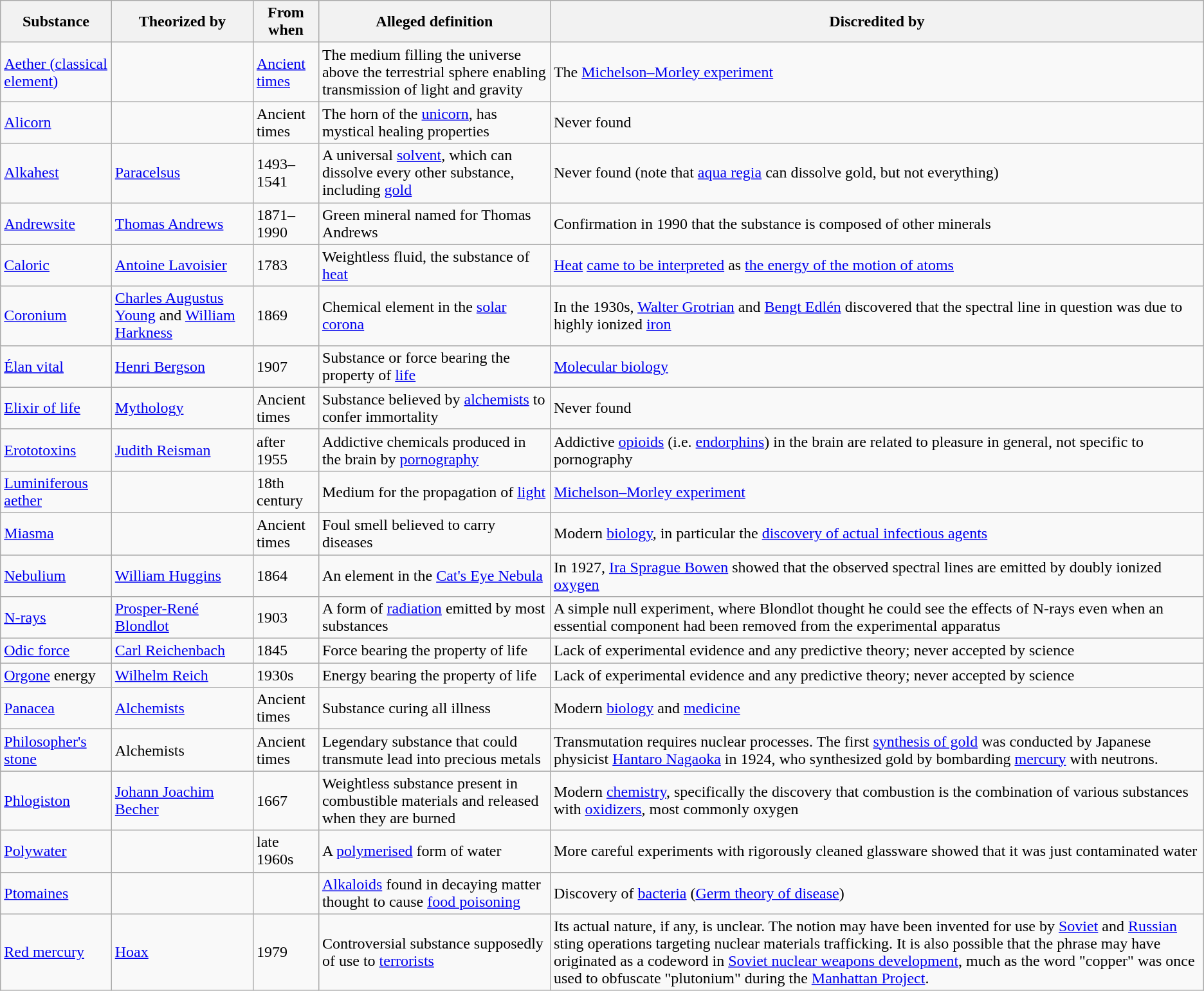<table class="wikitable sortable">
<tr>
<th>Substance</th>
<th>Theorized by</th>
<th>From when</th>
<th>Alleged definition</th>
<th>Discredited by</th>
</tr>
<tr>
<td><a href='#'>Aether (classical element)</a></td>
<td></td>
<td><a href='#'>Ancient times</a></td>
<td>The medium filling the universe above the terrestrial sphere enabling transmission of light and gravity</td>
<td>The <a href='#'>Michelson–Morley experiment</a></td>
</tr>
<tr>
<td><a href='#'>Alicorn</a></td>
<td></td>
<td>Ancient times</td>
<td>The horn of the <a href='#'>unicorn</a>, has mystical healing properties</td>
<td>Never found</td>
</tr>
<tr>
<td><a href='#'>Alkahest</a></td>
<td><a href='#'>Paracelsus</a></td>
<td>1493–1541</td>
<td>A universal <a href='#'>solvent</a>, which can dissolve every other substance, including <a href='#'>gold</a></td>
<td>Never found (note that <a href='#'>aqua regia</a> can dissolve gold, but not everything)</td>
</tr>
<tr>
<td><a href='#'>Andrewsite</a></td>
<td><a href='#'>Thomas Andrews</a></td>
<td>1871–1990</td>
<td>Green mineral named for Thomas Andrews </td>
<td>Confirmation in 1990 that the substance is composed of other minerals</td>
</tr>
<tr>
<td><a href='#'>Caloric</a></td>
<td><a href='#'>Antoine Lavoisier</a></td>
<td>1783</td>
<td>Weightless fluid, the substance of <a href='#'>heat</a></td>
<td><a href='#'>Heat</a> <a href='#'>came to be interpreted</a> as <a href='#'>the energy of the motion of atoms</a></td>
</tr>
<tr>
<td><a href='#'>Coronium</a></td>
<td><a href='#'>Charles Augustus Young</a> and <a href='#'>William Harkness</a></td>
<td>1869</td>
<td>Chemical element in the <a href='#'>solar corona</a></td>
<td>In the 1930s, <a href='#'>Walter Grotrian</a> and <a href='#'>Bengt Edlén</a> discovered that the spectral line in question was due to highly ionized <a href='#'>iron</a></td>
</tr>
<tr>
<td><a href='#'>Élan vital</a></td>
<td><a href='#'>Henri Bergson</a></td>
<td>1907</td>
<td>Substance or force bearing the property of <a href='#'>life</a></td>
<td><a href='#'>Molecular biology</a></td>
</tr>
<tr>
<td><a href='#'>Elixir of life</a></td>
<td><a href='#'>Mythology</a></td>
<td>Ancient times</td>
<td>Substance believed by <a href='#'>alchemists</a> to confer immortality</td>
<td>Never found</td>
</tr>
<tr>
<td><a href='#'>Erototoxins</a></td>
<td><a href='#'>Judith Reisman</a></td>
<td>after 1955</td>
<td>Addictive chemicals produced in the brain by <a href='#'>pornography</a></td>
<td>Addictive <a href='#'>opioids</a> (i.e. <a href='#'>endorphins</a>) in the brain are related to pleasure in general, not specific to pornography</td>
</tr>
<tr>
<td><a href='#'>Luminiferous aether</a></td>
<td></td>
<td>18th century</td>
<td>Medium for the propagation of <a href='#'>light</a></td>
<td><a href='#'>Michelson–Morley experiment</a></td>
</tr>
<tr>
<td><a href='#'>Miasma</a></td>
<td></td>
<td>Ancient times</td>
<td>Foul smell believed to carry diseases</td>
<td>Modern <a href='#'>biology</a>, in particular the <a href='#'>discovery of actual infectious agents</a></td>
</tr>
<tr>
<td><a href='#'>Nebulium</a></td>
<td><a href='#'>William Huggins</a></td>
<td>1864</td>
<td>An element in the <a href='#'>Cat's Eye Nebula</a></td>
<td>In 1927, <a href='#'>Ira Sprague Bowen</a> showed that the observed spectral lines are emitted by doubly ionized <a href='#'>oxygen</a></td>
</tr>
<tr>
<td><a href='#'>N-rays</a></td>
<td><a href='#'>Prosper-René Blondlot</a></td>
<td>1903</td>
<td>A form of <a href='#'>radiation</a> emitted by most substances</td>
<td>A simple null experiment, where Blondlot thought he could see the effects of N-rays even when an essential component had been removed from the experimental apparatus</td>
</tr>
<tr>
<td><a href='#'>Odic force</a></td>
<td><a href='#'>Carl Reichenbach</a></td>
<td>1845</td>
<td>Force bearing the property of life</td>
<td>Lack of experimental evidence and any predictive theory; never accepted by science</td>
</tr>
<tr>
<td><a href='#'>Orgone</a> energy</td>
<td><a href='#'>Wilhelm Reich</a></td>
<td>1930s</td>
<td>Energy bearing the property of life</td>
<td>Lack of experimental evidence and any predictive theory; never accepted by science</td>
</tr>
<tr>
<td><a href='#'>Panacea</a></td>
<td><a href='#'>Alchemists</a></td>
<td>Ancient times</td>
<td>Substance curing all illness</td>
<td>Modern <a href='#'>biology</a> and <a href='#'>medicine</a></td>
</tr>
<tr>
<td><a href='#'>Philosopher's stone</a></td>
<td>Alchemists</td>
<td>Ancient times</td>
<td>Legendary substance that could transmute lead into precious metals</td>
<td>Transmutation requires nuclear processes. The first <a href='#'>synthesis of gold</a> was conducted by Japanese physicist <a href='#'>Hantaro Nagaoka</a> in 1924, who synthesized gold by bombarding <a href='#'>mercury</a> with neutrons.</td>
</tr>
<tr>
<td><a href='#'>Phlogiston</a></td>
<td><a href='#'>Johann Joachim Becher</a></td>
<td>1667</td>
<td>Weightless substance present in combustible materials and released when they are burned</td>
<td>Modern <a href='#'>chemistry</a>, specifically the discovery that combustion is the combination of various substances with <a href='#'>oxidizers</a>, most commonly oxygen</td>
</tr>
<tr>
<td><a href='#'>Polywater</a></td>
<td></td>
<td>late 1960s</td>
<td>A <a href='#'>polymerised</a> form of water</td>
<td>More careful experiments with rigorously cleaned glassware showed that it was just contaminated water</td>
</tr>
<tr>
<td><a href='#'>Ptomaines</a></td>
<td></td>
<td></td>
<td><a href='#'>Alkaloids</a> found in decaying matter thought to cause <a href='#'>food poisoning</a></td>
<td>Discovery of <a href='#'>bacteria</a> (<a href='#'>Germ theory of disease</a>)</td>
</tr>
<tr>
<td><a href='#'>Red mercury</a></td>
<td><a href='#'>Hoax</a></td>
<td>1979</td>
<td>Controversial substance supposedly of use to <a href='#'>terrorists</a></td>
<td>Its actual nature, if any, is unclear. The notion may have been invented for use by <a href='#'>Soviet</a> and <a href='#'>Russian</a> sting operations targeting nuclear materials trafficking. It is also possible that the phrase may have originated as a codeword in <a href='#'>Soviet nuclear weapons development</a>, much as the word "copper" was once used to obfuscate "plutonium" during the <a href='#'>Manhattan Project</a>.</td>
</tr>
</table>
